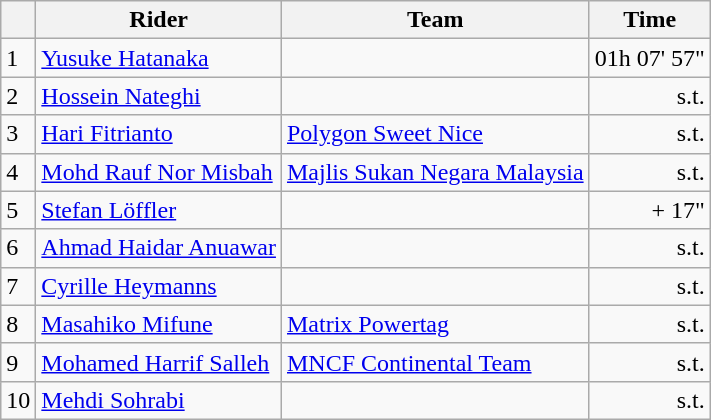<table class=wikitable>
<tr>
<th></th>
<th>Rider</th>
<th>Team</th>
<th>Time</th>
</tr>
<tr>
<td>1</td>
<td> <a href='#'>Yusuke Hatanaka</a></td>
<td></td>
<td align=right>01h 07' 57"</td>
</tr>
<tr>
<td>2</td>
<td> <a href='#'>Hossein Nateghi</a></td>
<td></td>
<td align=right>s.t.</td>
</tr>
<tr>
<td>3</td>
<td> <a href='#'>Hari Fitrianto</a></td>
<td><a href='#'>Polygon Sweet Nice</a></td>
<td align=right>s.t.</td>
</tr>
<tr>
<td>4</td>
<td> <a href='#'>Mohd Rauf Nor Misbah</a></td>
<td><a href='#'>Majlis Sukan Negara Malaysia</a></td>
<td align=right>s.t.</td>
</tr>
<tr>
<td>5</td>
<td> <a href='#'>Stefan Löffler</a></td>
<td></td>
<td align=right>+ 17"</td>
</tr>
<tr>
<td>6</td>
<td> <a href='#'>Ahmad Haidar Anuawar</a></td>
<td></td>
<td align=right>s.t.</td>
</tr>
<tr>
<td>7</td>
<td> <a href='#'>Cyrille Heymanns</a></td>
<td></td>
<td align=right>s.t.</td>
</tr>
<tr>
<td>8</td>
<td> <a href='#'>Masahiko Mifune</a></td>
<td><a href='#'>Matrix Powertag</a></td>
<td align=right>s.t.</td>
</tr>
<tr>
<td>9</td>
<td> <a href='#'>Mohamed Harrif Salleh</a></td>
<td><a href='#'>MNCF Continental Team</a></td>
<td align=right>s.t.</td>
</tr>
<tr>
<td>10</td>
<td> <a href='#'>Mehdi Sohrabi</a></td>
<td></td>
<td align=right>s.t.</td>
</tr>
</table>
